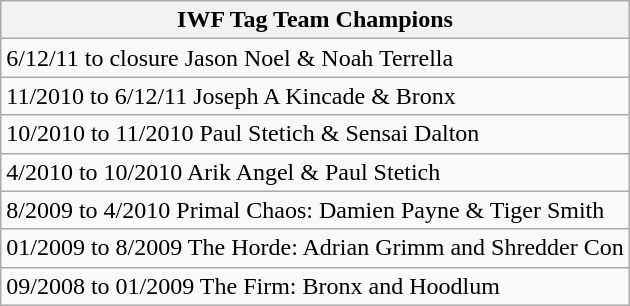<table class="wikitable" border="1">
<tr>
<th><strong>IWF Tag Team Champions</strong></th>
</tr>
<tr>
<td>6/12/11 to closure Jason Noel & Noah Terrella</td>
</tr>
<tr>
<td>11/2010 to 6/12/11 Joseph A Kincade & Bronx</td>
</tr>
<tr>
<td>10/2010 to 11/2010 Paul Stetich & Sensai Dalton</td>
</tr>
<tr>
<td>4/2010 to 10/2010 Arik Angel & Paul Stetich</td>
</tr>
<tr>
<td>8/2009 to 4/2010 Primal Chaos: Damien Payne & Tiger Smith</td>
</tr>
<tr>
<td>01/2009 to 8/2009 The Horde: Adrian Grimm and Shredder Con</td>
</tr>
<tr>
<td>09/2008 to 01/2009 The Firm: Bronx and Hoodlum</td>
</tr>
</table>
